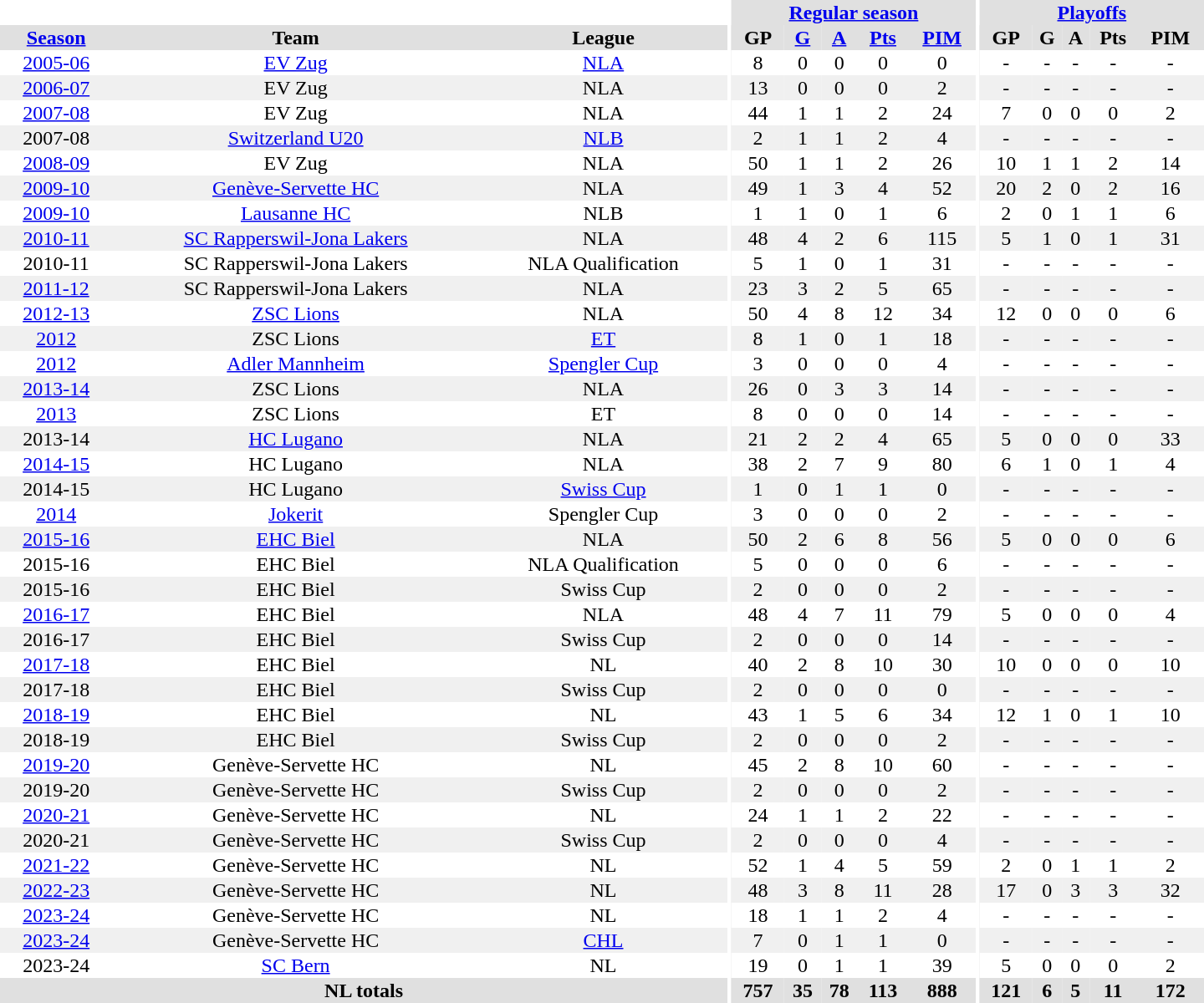<table border="0" cellpadding="1" cellspacing="0" style="text-align:center; width:60em">
<tr bgcolor="#e0e0e0">
<th colspan="3" bgcolor="#ffffff"></th>
<th rowspan="99" bgcolor="#ffffff"></th>
<th colspan="5"><a href='#'>Regular season</a></th>
<th rowspan="99" bgcolor="#ffffff"></th>
<th colspan="5"><a href='#'>Playoffs</a></th>
</tr>
<tr bgcolor="#e0e0e0">
<th><a href='#'>Season</a></th>
<th>Team</th>
<th>League</th>
<th>GP</th>
<th><a href='#'>G</a></th>
<th><a href='#'>A</a></th>
<th><a href='#'>Pts</a></th>
<th><a href='#'>PIM</a></th>
<th>GP</th>
<th>G</th>
<th>A</th>
<th>Pts</th>
<th>PIM</th>
</tr>
<tr>
<td><a href='#'>2005-06</a></td>
<td><a href='#'>EV Zug</a></td>
<td><a href='#'>NLA</a></td>
<td>8</td>
<td>0</td>
<td>0</td>
<td>0</td>
<td>0</td>
<td>-</td>
<td>-</td>
<td>-</td>
<td>-</td>
<td>-</td>
</tr>
<tr bgcolor="#f0f0f0">
<td><a href='#'>2006-07</a></td>
<td>EV Zug</td>
<td>NLA</td>
<td>13</td>
<td>0</td>
<td>0</td>
<td>0</td>
<td>2</td>
<td>-</td>
<td>-</td>
<td>-</td>
<td>-</td>
<td>-</td>
</tr>
<tr>
<td><a href='#'>2007-08</a></td>
<td>EV Zug</td>
<td>NLA</td>
<td>44</td>
<td>1</td>
<td>1</td>
<td>2</td>
<td>24</td>
<td>7</td>
<td>0</td>
<td>0</td>
<td>0</td>
<td>2</td>
</tr>
<tr bgcolor="#f0f0f0">
<td>2007-08</td>
<td><a href='#'>Switzerland U20</a></td>
<td><a href='#'>NLB</a></td>
<td>2</td>
<td>1</td>
<td>1</td>
<td>2</td>
<td>4</td>
<td>-</td>
<td>-</td>
<td>-</td>
<td>-</td>
<td>-</td>
</tr>
<tr>
<td><a href='#'>2008-09</a></td>
<td>EV Zug</td>
<td>NLA</td>
<td>50</td>
<td>1</td>
<td>1</td>
<td>2</td>
<td>26</td>
<td>10</td>
<td>1</td>
<td>1</td>
<td>2</td>
<td>14</td>
</tr>
<tr bgcolor="#f0f0f0">
<td><a href='#'>2009-10</a></td>
<td><a href='#'>Genève-Servette HC</a></td>
<td>NLA</td>
<td>49</td>
<td>1</td>
<td>3</td>
<td>4</td>
<td>52</td>
<td>20</td>
<td>2</td>
<td>0</td>
<td>2</td>
<td>16</td>
</tr>
<tr>
<td><a href='#'>2009-10</a></td>
<td><a href='#'>Lausanne HC</a></td>
<td>NLB</td>
<td>1</td>
<td>1</td>
<td>0</td>
<td>1</td>
<td>6</td>
<td>2</td>
<td>0</td>
<td>1</td>
<td>1</td>
<td>6</td>
</tr>
<tr bgcolor="#f0f0f0">
<td><a href='#'>2010-11</a></td>
<td><a href='#'>SC Rapperswil-Jona Lakers</a></td>
<td>NLA</td>
<td>48</td>
<td>4</td>
<td>2</td>
<td>6</td>
<td>115</td>
<td>5</td>
<td>1</td>
<td>0</td>
<td>1</td>
<td>31</td>
</tr>
<tr>
<td>2010-11</td>
<td>SC Rapperswil-Jona Lakers</td>
<td>NLA Qualification</td>
<td>5</td>
<td>1</td>
<td>0</td>
<td>1</td>
<td>31</td>
<td>-</td>
<td>-</td>
<td>-</td>
<td>-</td>
<td>-</td>
</tr>
<tr bgcolor="#f0f0f0">
<td><a href='#'>2011-12</a></td>
<td>SC Rapperswil-Jona Lakers</td>
<td>NLA</td>
<td>23</td>
<td>3</td>
<td>2</td>
<td>5</td>
<td>65</td>
<td>-</td>
<td>-</td>
<td>-</td>
<td>-</td>
<td>-</td>
</tr>
<tr>
<td><a href='#'>2012-13</a></td>
<td><a href='#'>ZSC Lions</a></td>
<td>NLA</td>
<td>50</td>
<td>4</td>
<td>8</td>
<td>12</td>
<td>34</td>
<td>12</td>
<td>0</td>
<td>0</td>
<td>0</td>
<td>6</td>
</tr>
<tr bgcolor="#f0f0f0">
<td><a href='#'>2012</a></td>
<td>ZSC Lions</td>
<td><a href='#'>ET</a></td>
<td>8</td>
<td>1</td>
<td>0</td>
<td>1</td>
<td>18</td>
<td>-</td>
<td>-</td>
<td>-</td>
<td>-</td>
<td>-</td>
</tr>
<tr>
<td><a href='#'>2012</a></td>
<td><a href='#'>Adler Mannheim</a></td>
<td><a href='#'>Spengler Cup</a></td>
<td>3</td>
<td>0</td>
<td>0</td>
<td>0</td>
<td>4</td>
<td>-</td>
<td>-</td>
<td>-</td>
<td>-</td>
<td>-</td>
</tr>
<tr bgcolor="#f0f0f0">
<td><a href='#'>2013-14</a></td>
<td>ZSC Lions</td>
<td>NLA</td>
<td>26</td>
<td>0</td>
<td>3</td>
<td>3</td>
<td>14</td>
<td>-</td>
<td>-</td>
<td>-</td>
<td>-</td>
<td>-</td>
</tr>
<tr>
<td><a href='#'>2013</a></td>
<td>ZSC Lions</td>
<td>ET</td>
<td>8</td>
<td>0</td>
<td>0</td>
<td>0</td>
<td>14</td>
<td>-</td>
<td>-</td>
<td>-</td>
<td>-</td>
<td>-</td>
</tr>
<tr bgcolor="#f0f0f0">
<td>2013-14</td>
<td><a href='#'>HC Lugano</a></td>
<td>NLA</td>
<td>21</td>
<td>2</td>
<td>2</td>
<td>4</td>
<td>65</td>
<td>5</td>
<td>0</td>
<td>0</td>
<td>0</td>
<td>33</td>
</tr>
<tr>
<td><a href='#'>2014-15</a></td>
<td>HC Lugano</td>
<td>NLA</td>
<td>38</td>
<td>2</td>
<td>7</td>
<td>9</td>
<td>80</td>
<td>6</td>
<td>1</td>
<td>0</td>
<td>1</td>
<td>4</td>
</tr>
<tr bgcolor="#f0f0f0">
<td>2014-15</td>
<td>HC Lugano</td>
<td><a href='#'>Swiss Cup</a></td>
<td>1</td>
<td>0</td>
<td>1</td>
<td>1</td>
<td>0</td>
<td>-</td>
<td>-</td>
<td>-</td>
<td>-</td>
<td>-</td>
</tr>
<tr>
<td><a href='#'>2014</a></td>
<td><a href='#'>Jokerit</a></td>
<td>Spengler Cup</td>
<td>3</td>
<td>0</td>
<td>0</td>
<td>0</td>
<td>2</td>
<td>-</td>
<td>-</td>
<td>-</td>
<td>-</td>
<td>-</td>
</tr>
<tr bgcolor="#f0f0f0">
<td><a href='#'>2015-16</a></td>
<td><a href='#'>EHC Biel</a></td>
<td>NLA</td>
<td>50</td>
<td>2</td>
<td>6</td>
<td>8</td>
<td>56</td>
<td>5</td>
<td>0</td>
<td>0</td>
<td>0</td>
<td>6</td>
</tr>
<tr>
<td>2015-16</td>
<td>EHC Biel</td>
<td>NLA Qualification</td>
<td>5</td>
<td>0</td>
<td>0</td>
<td>0</td>
<td>6</td>
<td>-</td>
<td>-</td>
<td>-</td>
<td>-</td>
<td>-</td>
</tr>
<tr bgcolor="#f0f0f0">
<td>2015-16</td>
<td>EHC Biel</td>
<td>Swiss Cup</td>
<td>2</td>
<td>0</td>
<td>0</td>
<td>0</td>
<td>2</td>
<td>-</td>
<td>-</td>
<td>-</td>
<td>-</td>
<td>-</td>
</tr>
<tr>
<td><a href='#'>2016-17</a></td>
<td>EHC Biel</td>
<td>NLA</td>
<td>48</td>
<td>4</td>
<td>7</td>
<td>11</td>
<td>79</td>
<td>5</td>
<td>0</td>
<td>0</td>
<td>0</td>
<td>4</td>
</tr>
<tr bgcolor="#f0f0f0">
<td>2016-17</td>
<td>EHC Biel</td>
<td>Swiss Cup</td>
<td>2</td>
<td>0</td>
<td>0</td>
<td>0</td>
<td>14</td>
<td>-</td>
<td>-</td>
<td>-</td>
<td>-</td>
<td>-</td>
</tr>
<tr>
<td><a href='#'>2017-18</a></td>
<td>EHC Biel</td>
<td>NL</td>
<td>40</td>
<td>2</td>
<td>8</td>
<td>10</td>
<td>30</td>
<td>10</td>
<td>0</td>
<td>0</td>
<td>0</td>
<td>10</td>
</tr>
<tr bgcolor="#f0f0f0">
<td>2017-18</td>
<td>EHC Biel</td>
<td>Swiss Cup</td>
<td>2</td>
<td>0</td>
<td>0</td>
<td>0</td>
<td>0</td>
<td>-</td>
<td>-</td>
<td>-</td>
<td>-</td>
<td>-</td>
</tr>
<tr>
<td><a href='#'>2018-19</a></td>
<td>EHC Biel</td>
<td>NL</td>
<td>43</td>
<td>1</td>
<td>5</td>
<td>6</td>
<td>34</td>
<td>12</td>
<td>1</td>
<td>0</td>
<td>1</td>
<td>10</td>
</tr>
<tr bgcolor="#f0f0f0">
<td>2018-19</td>
<td>EHC Biel</td>
<td>Swiss Cup</td>
<td>2</td>
<td>0</td>
<td>0</td>
<td>0</td>
<td>2</td>
<td>-</td>
<td>-</td>
<td>-</td>
<td>-</td>
<td>-</td>
</tr>
<tr>
<td><a href='#'>2019-20</a></td>
<td>Genève-Servette HC</td>
<td>NL</td>
<td>45</td>
<td>2</td>
<td>8</td>
<td>10</td>
<td>60</td>
<td>-</td>
<td>-</td>
<td>-</td>
<td>-</td>
<td>-</td>
</tr>
<tr bgcolor="#f0f0f0">
<td>2019-20</td>
<td>Genève-Servette HC</td>
<td>Swiss Cup</td>
<td>2</td>
<td>0</td>
<td>0</td>
<td>0</td>
<td>2</td>
<td>-</td>
<td>-</td>
<td>-</td>
<td>-</td>
<td>-</td>
</tr>
<tr>
<td><a href='#'>2020-21</a></td>
<td>Genève-Servette HC</td>
<td>NL</td>
<td>24</td>
<td>1</td>
<td>1</td>
<td>2</td>
<td>22</td>
<td>-</td>
<td>-</td>
<td>-</td>
<td>-</td>
<td>-</td>
</tr>
<tr bgcolor="#f0f0f0">
<td>2020-21</td>
<td>Genève-Servette HC</td>
<td>Swiss Cup</td>
<td>2</td>
<td>0</td>
<td>0</td>
<td>0</td>
<td>4</td>
<td>-</td>
<td>-</td>
<td>-</td>
<td>-</td>
<td>-</td>
</tr>
<tr>
<td><a href='#'>2021-22</a></td>
<td>Genève-Servette HC</td>
<td>NL</td>
<td>52</td>
<td>1</td>
<td>4</td>
<td>5</td>
<td>59</td>
<td>2</td>
<td>0</td>
<td>1</td>
<td>1</td>
<td>2</td>
</tr>
<tr bgcolor="#f0f0f0">
<td><a href='#'>2022-23</a></td>
<td>Genève-Servette HC</td>
<td>NL</td>
<td>48</td>
<td>3</td>
<td>8</td>
<td>11</td>
<td>28</td>
<td>17</td>
<td>0</td>
<td>3</td>
<td>3</td>
<td>32</td>
</tr>
<tr>
<td><a href='#'>2023-24</a></td>
<td>Genève-Servette HC</td>
<td>NL</td>
<td>18</td>
<td>1</td>
<td>1</td>
<td>2</td>
<td>4</td>
<td>-</td>
<td>-</td>
<td>-</td>
<td>-</td>
<td>-</td>
</tr>
<tr bgcolor="#f0f0f0">
<td><a href='#'>2023-24</a></td>
<td>Genève-Servette HC</td>
<td><a href='#'>CHL</a></td>
<td>7</td>
<td>0</td>
<td>1</td>
<td>1</td>
<td>0</td>
<td>-</td>
<td>-</td>
<td>-</td>
<td>-</td>
<td>-</td>
</tr>
<tr>
<td>2023-24</td>
<td><a href='#'>SC Bern</a></td>
<td>NL</td>
<td>19</td>
<td>0</td>
<td>1</td>
<td>1</td>
<td>39</td>
<td>5</td>
<td>0</td>
<td>0</td>
<td>0</td>
<td>2</td>
</tr>
<tr bgcolor="#e0e0e0">
<th colspan="3">NL totals</th>
<th>757</th>
<th>35</th>
<th>78</th>
<th>113</th>
<th>888</th>
<th>121</th>
<th>6</th>
<th>5</th>
<th>11</th>
<th>172</th>
</tr>
</table>
